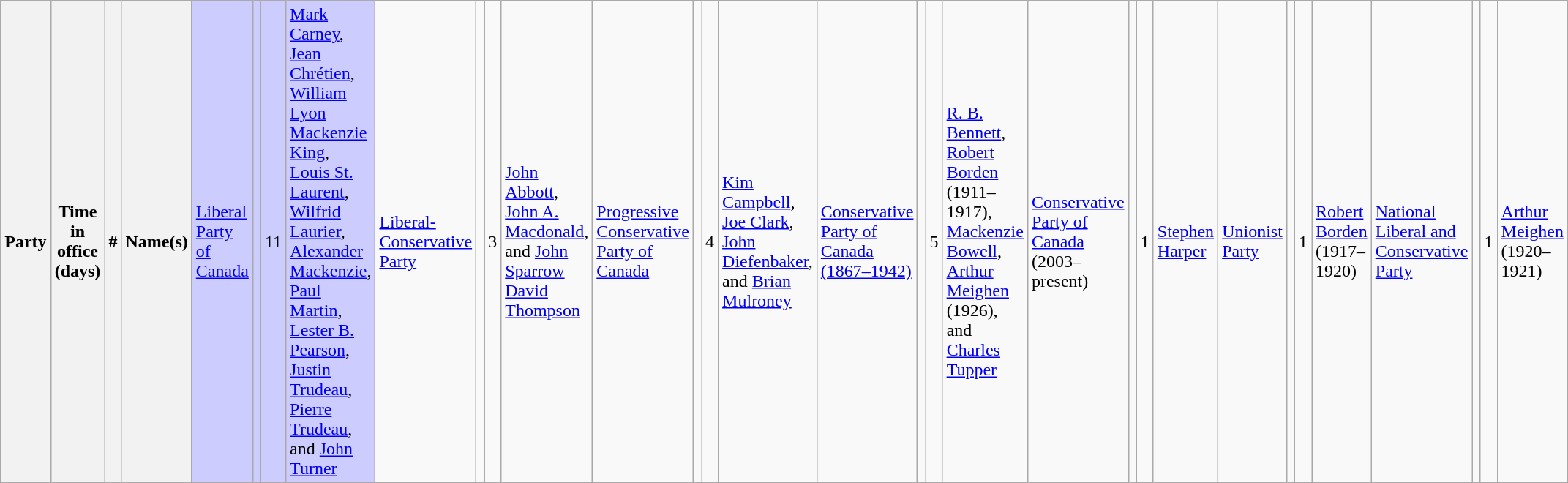<table class="wikitable">
<tr>
<th colspan="2">Party</th>
<th>Time in office<br>(days)</th>
<th><abbr>#</abbr></th>
<th>Name(s)<br></th>
<td bgcolor="ccccff"><a href='#'>Liberal Party of Canada</a></td>
<td style="text-align:center;" bgcolor="ccccff"></td>
<td style="text-align:center;" bgcolor="ccccff">11</td>
<td bgcolor="ccccff"><a href='#'>Mark Carney</a>, <a href='#'>Jean Chrétien</a>, <a href='#'>William Lyon Mackenzie King</a>, <a href='#'>Louis St. Laurent</a>, <a href='#'>Wilfrid Laurier</a>, <a href='#'>Alexander Mackenzie</a>, <a href='#'>Paul Martin</a>, <a href='#'>Lester B. Pearson</a>, <a href='#'>Justin Trudeau</a>, <a href='#'>Pierre Trudeau</a>, and <a href='#'>John Turner</a><br></td>
<td><a href='#'>Liberal-Conservative Party</a></td>
<td style="text-align:center;"></td>
<td style="text-align:center;">3</td>
<td><a href='#'>John Abbott</a>, <a href='#'>John A. Macdonald</a>, and <a href='#'>John Sparrow David Thompson</a><br></td>
<td><a href='#'>Progressive Conservative Party of Canada</a></td>
<td style="text-align:center;"></td>
<td style="text-align:center;">4</td>
<td><a href='#'>Kim Campbell</a>, <a href='#'>Joe Clark</a>, <a href='#'>John Diefenbaker</a>, and <a href='#'>Brian Mulroney</a><br></td>
<td><a href='#'>Conservative Party of Canada (1867–1942)</a></td>
<td style="text-align:center;"></td>
<td style="text-align:center;">5</td>
<td><a href='#'>R. B. Bennett</a>, <a href='#'>Robert Borden</a> (1911–1917), <a href='#'>Mackenzie Bowell</a>, <a href='#'>Arthur Meighen</a> (1926), and <a href='#'>Charles Tupper</a><br></td>
<td><a href='#'>Conservative Party of Canada</a> (2003–present)</td>
<td style="text-align:center;"></td>
<td style="text-align:center;">1</td>
<td><a href='#'>Stephen Harper</a><br></td>
<td><a href='#'>Unionist Party</a></td>
<td style="text-align:center;"></td>
<td style="text-align:center;">1</td>
<td><a href='#'>Robert Borden</a> (1917–1920)<br></td>
<td><a href='#'>National Liberal and Conservative Party</a></td>
<td style="text-align:center;"></td>
<td style="text-align:center;">1</td>
<td><a href='#'>Arthur Meighen</a> (1920–1921)</td>
</tr>
</table>
